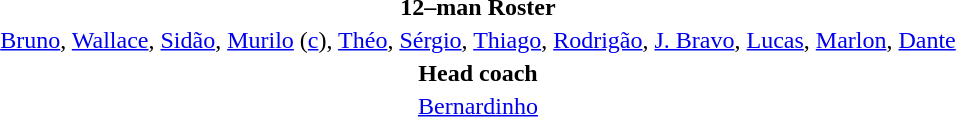<table style="text-align: center; margin-top: 2em; margin-left: auto; margin-right: auto">
<tr>
<td><strong>12–man Roster</strong></td>
</tr>
<tr>
<td><a href='#'>Bruno</a>, <a href='#'>Wallace</a>, <a href='#'>Sidão</a>, <a href='#'>Murilo</a> (<a href='#'>c</a>), <a href='#'>Théo</a>, <a href='#'>Sérgio</a>, <a href='#'>Thiago</a>, <a href='#'>Rodrigão</a>, <a href='#'>J. Bravo</a>, <a href='#'>Lucas</a>, <a href='#'>Marlon</a>, <a href='#'>Dante</a></td>
</tr>
<tr>
<td><strong>Head coach</strong></td>
</tr>
<tr>
<td><a href='#'>Bernardinho</a></td>
</tr>
</table>
